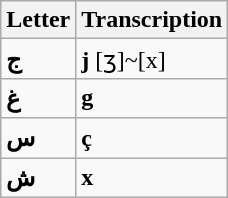<table class="wikitable">
<tr>
<th>Letter</th>
<th>Transcription</th>
</tr>
<tr>
<td><strong>ج</strong></td>
<td><strong>j</strong> [ʒ]~[x]</td>
</tr>
<tr>
<td><strong>غ</strong></td>
<td><strong>g</strong></td>
</tr>
<tr>
<td><strong>س</strong></td>
<td><strong>ç</strong></td>
</tr>
<tr>
<td><strong>ش</strong></td>
<td><strong>x</strong></td>
</tr>
</table>
